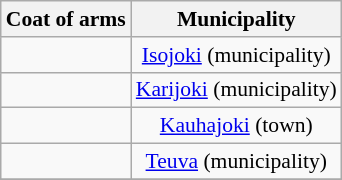<table class="wikitable" style="font-size: 90%; text-align: center; line-height: normal; margin-left: 30px;">
<tr>
<th>Coat of arms</th>
<th>Municipality</th>
</tr>
<tr>
<td align=left></td>
<td><a href='#'>Isojoki</a> (municipality)</td>
</tr>
<tr>
<td align=left></td>
<td><a href='#'>Karijoki</a> (municipality)</td>
</tr>
<tr>
<td align=left></td>
<td><a href='#'>Kauhajoki</a> (town)</td>
</tr>
<tr>
<td align=left></td>
<td><a href='#'>Teuva</a> (municipality)</td>
</tr>
<tr>
</tr>
</table>
